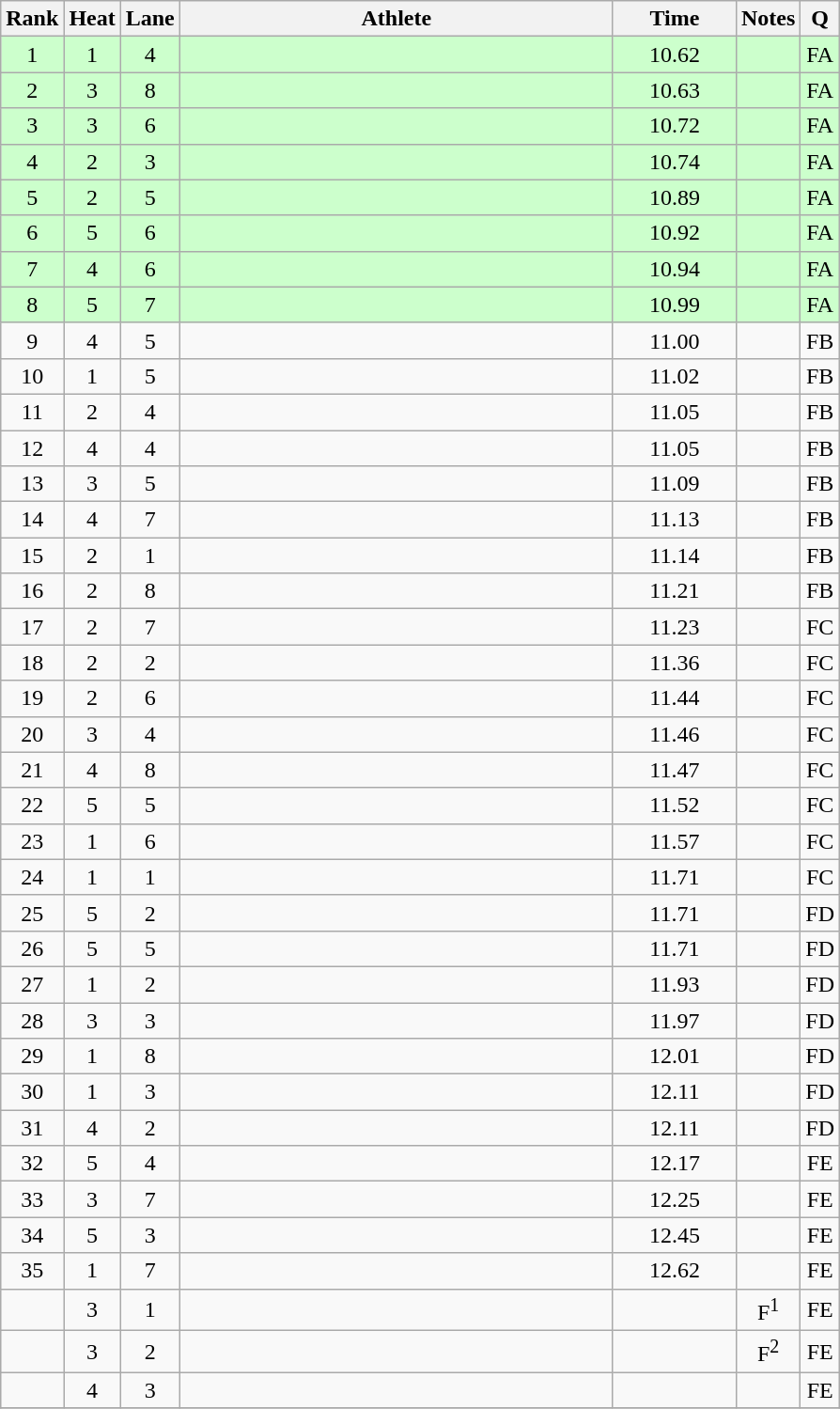<table class="wikitable sortable" style="text-align:center">
<tr>
<th>Rank</th>
<th>Heat</th>
<th>Lane</th>
<th width=300>Athlete</th>
<th width=80>Time</th>
<th>Notes</th>
<th>Q</th>
</tr>
<tr bgcolor=ccffcc>
<td>1</td>
<td>1</td>
<td>4</td>
<td align=left></td>
<td>10.62</td>
<td></td>
<td>FA</td>
</tr>
<tr bgcolor=ccffcc>
<td>2</td>
<td>3</td>
<td>8</td>
<td align=left></td>
<td>10.63</td>
<td></td>
<td>FA</td>
</tr>
<tr bgcolor=ccffcc>
<td>3</td>
<td>3</td>
<td>6</td>
<td align=left></td>
<td>10.72</td>
<td></td>
<td>FA</td>
</tr>
<tr bgcolor=ccffcc>
<td>4</td>
<td>2</td>
<td>3</td>
<td align=left></td>
<td>10.74</td>
<td></td>
<td>FA</td>
</tr>
<tr bgcolor=ccffcc>
<td>5</td>
<td>2</td>
<td>5</td>
<td align=left></td>
<td>10.89</td>
<td></td>
<td>FA</td>
</tr>
<tr bgcolor=ccffcc>
<td>6</td>
<td>5</td>
<td>6</td>
<td align=left></td>
<td>10.92</td>
<td></td>
<td>FA</td>
</tr>
<tr bgcolor=ccffcc>
<td>7</td>
<td>4</td>
<td>6</td>
<td align=left></td>
<td>10.94</td>
<td></td>
<td>FA</td>
</tr>
<tr bgcolor=ccffcc>
<td>8</td>
<td>5</td>
<td>7</td>
<td align=left></td>
<td>10.99</td>
<td></td>
<td>FA</td>
</tr>
<tr>
<td>9</td>
<td>4</td>
<td>5</td>
<td align=left></td>
<td>11.00</td>
<td></td>
<td>FB</td>
</tr>
<tr>
<td>10</td>
<td>1</td>
<td>5</td>
<td align=left></td>
<td>11.02</td>
<td></td>
<td>FB</td>
</tr>
<tr>
<td>11</td>
<td>2</td>
<td>4</td>
<td align=left></td>
<td>11.05</td>
<td></td>
<td>FB</td>
</tr>
<tr>
<td>12</td>
<td>4</td>
<td>4</td>
<td align=left></td>
<td>11.05</td>
<td></td>
<td>FB</td>
</tr>
<tr>
<td>13</td>
<td>3</td>
<td>5</td>
<td align=left></td>
<td>11.09</td>
<td></td>
<td>FB</td>
</tr>
<tr>
<td>14</td>
<td>4</td>
<td>7</td>
<td align=left></td>
<td>11.13</td>
<td></td>
<td>FB</td>
</tr>
<tr>
<td>15</td>
<td>2</td>
<td>1</td>
<td align=left></td>
<td>11.14</td>
<td></td>
<td>FB</td>
</tr>
<tr>
<td>16</td>
<td>2</td>
<td>8</td>
<td align=left></td>
<td>11.21</td>
<td></td>
<td>FB</td>
</tr>
<tr>
<td>17</td>
<td>2</td>
<td>7</td>
<td align=left></td>
<td>11.23</td>
<td></td>
<td>FC</td>
</tr>
<tr>
<td>18</td>
<td>2</td>
<td>2</td>
<td align=left></td>
<td>11.36</td>
<td></td>
<td>FC</td>
</tr>
<tr>
<td>19</td>
<td>2</td>
<td>6</td>
<td align=left></td>
<td>11.44</td>
<td></td>
<td>FC</td>
</tr>
<tr>
<td>20</td>
<td>3</td>
<td>4</td>
<td align=left></td>
<td>11.46</td>
<td></td>
<td>FC</td>
</tr>
<tr>
<td>21</td>
<td>4</td>
<td>8</td>
<td align=left></td>
<td>11.47</td>
<td></td>
<td>FC</td>
</tr>
<tr>
<td>22</td>
<td>5</td>
<td>5</td>
<td align=left></td>
<td>11.52</td>
<td></td>
<td>FC</td>
</tr>
<tr>
<td>23</td>
<td>1</td>
<td>6</td>
<td align=left></td>
<td>11.57</td>
<td></td>
<td>FC</td>
</tr>
<tr>
<td>24</td>
<td>1</td>
<td>1</td>
<td align=left></td>
<td>11.71</td>
<td></td>
<td>FC</td>
</tr>
<tr>
<td>25</td>
<td>5</td>
<td>2</td>
<td align=left></td>
<td>11.71</td>
<td></td>
<td>FD</td>
</tr>
<tr>
<td>26</td>
<td>5</td>
<td>5</td>
<td align=left></td>
<td>11.71</td>
<td></td>
<td>FD</td>
</tr>
<tr>
<td>27</td>
<td>1</td>
<td>2</td>
<td align=left></td>
<td>11.93</td>
<td></td>
<td>FD</td>
</tr>
<tr>
<td>28</td>
<td>3</td>
<td>3</td>
<td align=left></td>
<td>11.97</td>
<td></td>
<td>FD</td>
</tr>
<tr>
<td>29</td>
<td>1</td>
<td>8</td>
<td align=left></td>
<td>12.01</td>
<td></td>
<td>FD</td>
</tr>
<tr>
<td>30</td>
<td>1</td>
<td>3</td>
<td align=left></td>
<td>12.11</td>
<td></td>
<td>FD</td>
</tr>
<tr>
<td>31</td>
<td>4</td>
<td>2</td>
<td align=left></td>
<td>12.11</td>
<td></td>
<td>FD</td>
</tr>
<tr>
<td>32</td>
<td>5</td>
<td>4</td>
<td align=left></td>
<td>12.17</td>
<td></td>
<td>FE</td>
</tr>
<tr>
<td>33</td>
<td>3</td>
<td>7</td>
<td align=left></td>
<td>12.25</td>
<td></td>
<td>FE</td>
</tr>
<tr>
<td>34</td>
<td>5</td>
<td>3</td>
<td align=left></td>
<td>12.45</td>
<td></td>
<td>FE</td>
</tr>
<tr>
<td>35</td>
<td>1</td>
<td>7</td>
<td align=left></td>
<td>12.62</td>
<td></td>
<td>FE</td>
</tr>
<tr>
<td></td>
<td>3</td>
<td>1</td>
<td align=left></td>
<td></td>
<td>F<sup>1</sup></td>
<td>FE</td>
</tr>
<tr>
<td></td>
<td>3</td>
<td>2</td>
<td align=left></td>
<td></td>
<td>F<sup>2</sup></td>
<td>FE</td>
</tr>
<tr>
<td></td>
<td>4</td>
<td>3</td>
<td align=left></td>
<td></td>
<td></td>
<td>FE</td>
</tr>
<tr>
</tr>
</table>
